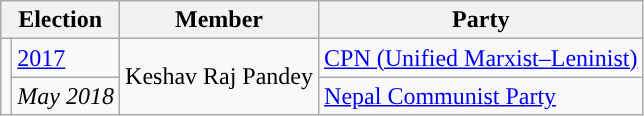<table class="wikitable">
<tr>
<th colspan="2">Election</th>
<th>Member</th>
<th>Party</th>
</tr>
<tr>
<td rowspan="2" style="background-color:"></td>
<td><a href='#'>2017</a></td>
<td rowspan="2">Keshav Raj Pandey</td>
<td><a href='#'>CPN (Unified Marxist–Leninist)</a></td>
</tr>
<tr>
<td><em>May 2018</em></td>
<td><a href='#'>Nepal Communist Party</a></td>
</tr>
</table>
